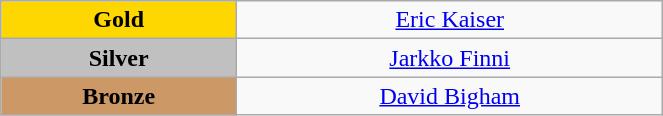<table class="wikitable" style="text-align:center; " width="35%">
<tr>
<td bgcolor="gold"><strong>Gold</strong></td>
<td><a href='#'>Eric Kaiser</a><br>  <small><em></em></small></td>
</tr>
<tr>
<td bgcolor="silver"><strong>Silver</strong></td>
<td><a href='#'>Jarkko Finni</a><br>  <small><em></em></small></td>
</tr>
<tr>
<td bgcolor="CC9966"><strong>Bronze</strong></td>
<td><a href='#'>David Bigham</a><br>  <small><em></em></small></td>
</tr>
</table>
